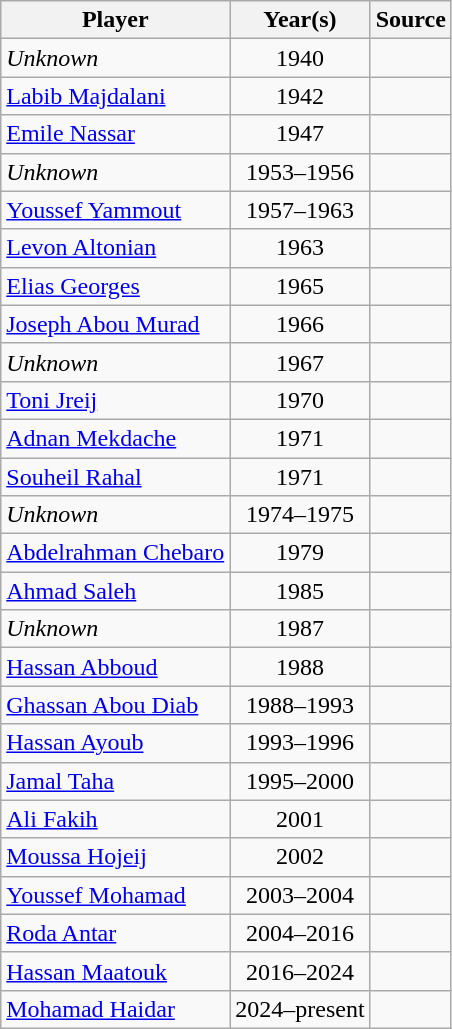<table class="wikitable" style="text-align:center;">
<tr>
<th>Player</th>
<th>Year(s)</th>
<th>Source</th>
</tr>
<tr>
<td style="text-align:left;"><em>Unknown</em></td>
<td>1940</td>
<td></td>
</tr>
<tr>
<td style="text-align:left;"><a href='#'>Labib Majdalani</a></td>
<td>1942</td>
<td></td>
</tr>
<tr>
<td style="text-align:left;"><a href='#'>Emile Nassar</a></td>
<td>1947</td>
<td></td>
</tr>
<tr>
<td style="text-align:left;"><em>Unknown</em></td>
<td>1953–1956</td>
<td></td>
</tr>
<tr>
<td style="text-align:left;"><a href='#'>Youssef Yammout</a></td>
<td>1957–1963</td>
<td></td>
</tr>
<tr>
<td style="text-align:left;"><a href='#'>Levon Altonian</a></td>
<td>1963</td>
<td></td>
</tr>
<tr>
<td style="text-align:left;"><a href='#'>Elias Georges</a></td>
<td>1965</td>
<td></td>
</tr>
<tr>
<td style="text-align:left;"><a href='#'>Joseph Abou Murad</a></td>
<td>1966</td>
<td></td>
</tr>
<tr>
<td style="text-align:left;"><em>Unknown</em></td>
<td>1967</td>
<td></td>
</tr>
<tr>
<td style="text-align:left;"><a href='#'>Toni Jreij</a></td>
<td>1970</td>
<td></td>
</tr>
<tr>
<td style="text-align:left;"><a href='#'>Adnan Mekdache</a></td>
<td>1971</td>
<td></td>
</tr>
<tr>
<td style="text-align:left;"><a href='#'>Souheil Rahal</a></td>
<td>1971</td>
<td></td>
</tr>
<tr>
<td style="text-align:left;"><em>Unknown</em></td>
<td>1974–1975</td>
<td></td>
</tr>
<tr>
<td style="text-align:left;"><a href='#'>Abdelrahman Chebaro</a></td>
<td>1979</td>
<td></td>
</tr>
<tr>
<td style="text-align:left;"><a href='#'>Ahmad Saleh</a></td>
<td>1985</td>
<td></td>
</tr>
<tr>
<td style="text-align:left;"><em>Unknown</em></td>
<td>1987</td>
<td></td>
</tr>
<tr>
<td style="text-align:left;"><a href='#'>Hassan Abboud</a></td>
<td>1988</td>
<td></td>
</tr>
<tr>
<td style="text-align:left;"><a href='#'>Ghassan Abou Diab</a></td>
<td>1988–1993</td>
<td></td>
</tr>
<tr>
<td style="text-align:left;"><a href='#'>Hassan Ayoub</a></td>
<td>1993–1996</td>
<td></td>
</tr>
<tr>
<td style="text-align:left;"><a href='#'>Jamal Taha</a></td>
<td>1995–2000</td>
<td></td>
</tr>
<tr>
<td style="text-align:left;"><a href='#'>Ali Fakih</a></td>
<td>2001</td>
<td></td>
</tr>
<tr>
<td style="text-align:left;"><a href='#'>Moussa Hojeij</a></td>
<td>2002</td>
<td></td>
</tr>
<tr>
<td style="text-align:left;"><a href='#'>Youssef Mohamad</a></td>
<td>2003–2004</td>
<td></td>
</tr>
<tr>
<td style="text-align:left;"><a href='#'>Roda Antar</a></td>
<td>2004–2016</td>
<td></td>
</tr>
<tr>
<td style="text-align:left;"><a href='#'>Hassan Maatouk</a></td>
<td>2016–2024</td>
<td></td>
</tr>
<tr>
<td style="text-align:left;"><a href='#'>Mohamad Haidar</a></td>
<td>2024–present</td>
<td></td>
</tr>
</table>
